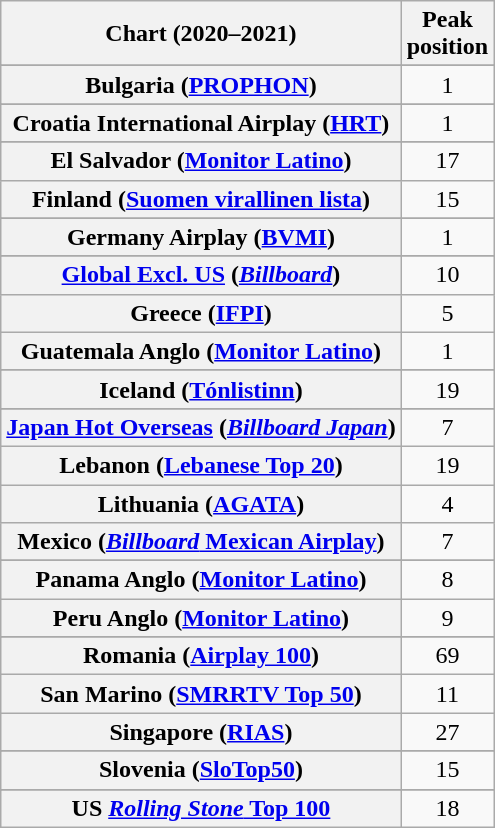<table class="wikitable sortable plainrowheaders" style="text-align:center;">
<tr>
<th>Chart (2020–2021)</th>
<th>Peak<br>position</th>
</tr>
<tr>
</tr>
<tr>
</tr>
<tr>
</tr>
<tr>
</tr>
<tr>
</tr>
<tr>
<th scope="row">Bulgaria (<a href='#'>PROPHON</a>)</th>
<td>1</td>
</tr>
<tr>
</tr>
<tr>
</tr>
<tr>
</tr>
<tr>
</tr>
<tr>
</tr>
<tr>
<th scope="row">Croatia International Airplay (<a href='#'>HRT</a>)</th>
<td>1</td>
</tr>
<tr>
</tr>
<tr>
</tr>
<tr>
</tr>
<tr>
<th scope="row">El Salvador (<a href='#'>Monitor Latino</a>)</th>
<td>17</td>
</tr>
<tr>
<th scope="row">Finland (<a href='#'>Suomen virallinen lista</a>)</th>
<td>15</td>
</tr>
<tr>
</tr>
<tr>
</tr>
<tr>
<th scope="row">Germany Airplay (<a href='#'>BVMI</a>)</th>
<td>1</td>
</tr>
<tr>
</tr>
<tr>
<th scope="row"><a href='#'>Global Excl. US</a> (<em><a href='#'>Billboard</a></em>)</th>
<td>10</td>
</tr>
<tr>
<th scope="row">Greece (<a href='#'>IFPI</a>)</th>
<td>5</td>
</tr>
<tr>
<th scope="row">Guatemala Anglo (<a href='#'>Monitor Latino</a>)</th>
<td>1</td>
</tr>
<tr>
</tr>
<tr>
</tr>
<tr>
</tr>
<tr>
<th scope="row">Iceland (<a href='#'>Tónlistinn</a>)</th>
<td>19</td>
</tr>
<tr>
</tr>
<tr>
</tr>
<tr>
</tr>
<tr>
<th scope="row"><a href='#'>Japan Hot Overseas</a> (<em><a href='#'>Billboard Japan</a></em>)</th>
<td>7</td>
</tr>
<tr>
<th scope="row">Lebanon (<a href='#'>Lebanese Top 20</a>)</th>
<td>19</td>
</tr>
<tr>
<th scope="row">Lithuania (<a href='#'>AGATA</a>)</th>
<td>4</td>
</tr>
<tr>
<th scope="row">Mexico (<a href='#'><em>Billboard</em> Mexican Airplay</a>)</th>
<td>7</td>
</tr>
<tr>
</tr>
<tr>
</tr>
<tr>
</tr>
<tr>
</tr>
<tr>
<th scope="row">Panama Anglo (<a href='#'>Monitor Latino</a>)</th>
<td>8</td>
</tr>
<tr>
<th scope="row">Peru Anglo (<a href='#'>Monitor Latino</a>)</th>
<td>9</td>
</tr>
<tr>
</tr>
<tr>
</tr>
<tr>
</tr>
<tr>
<th scope="row">Romania (<a href='#'>Airplay 100</a>)</th>
<td>69</td>
</tr>
<tr>
<th scope="row">San Marino (<a href='#'>SMRRTV Top 50</a>)</th>
<td>11</td>
</tr>
<tr>
<th scope="row">Singapore (<a href='#'>RIAS</a>)</th>
<td>27</td>
</tr>
<tr>
</tr>
<tr>
</tr>
<tr>
<th scope="row">Slovenia (<a href='#'>SloTop50</a>)</th>
<td>15</td>
</tr>
<tr>
</tr>
<tr>
</tr>
<tr>
</tr>
<tr>
</tr>
<tr>
</tr>
<tr>
</tr>
<tr>
</tr>
<tr>
<th scope="row">US <a href='#'><em>Rolling Stone</em> Top 100</a></th>
<td>18</td>
</tr>
</table>
